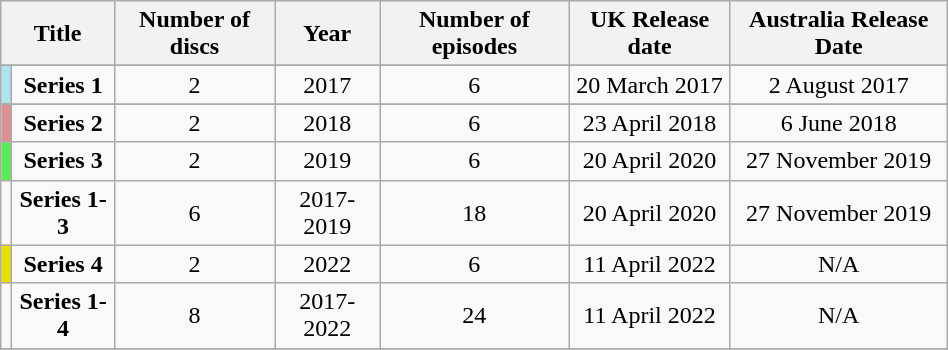<table class="wikitable" style="width:50%; left:0 auto; text-align:center;">
<tr>
<th colspan=2>Title</th>
<th>Number of discs</th>
<th>Year</th>
<th>Number of episodes</th>
<th>UK Release date</th>
<th>Australia Release Date</th>
</tr>
<tr>
</tr>
<tr>
<td style="background:#ACE5EE;"></td>
<td><strong>Series 1</strong></td>
<td>2</td>
<td>2017</td>
<td>6</td>
<td>20 March 2017</td>
<td>2 August 2017</td>
</tr>
<tr>
</tr>
<tr>
<td style="background:#DF8E91;"></td>
<td><strong>Series 2</strong></td>
<td>2</td>
<td>2018</td>
<td>6</td>
<td>23 April 2018</td>
<td>6 June 2018</td>
</tr>
<tr>
<td style="background:#55EE55;"></td>
<td><strong>Series 3</strong></td>
<td>2</td>
<td>2019</td>
<td>6</td>
<td>20 April 2020</td>
<td>27 November 2019</td>
</tr>
<tr>
<td></td>
<td><strong>Series 1-3</strong></td>
<td>6</td>
<td>2017-2019</td>
<td>18</td>
<td>20 April 2020</td>
<td>27 November 2019</td>
</tr>
<tr>
<td style="background:#e7e000;"></td>
<td><strong>Series 4</strong></td>
<td>2</td>
<td>2022</td>
<td>6</td>
<td>11 April 2022</td>
<td>N/A</td>
</tr>
<tr>
<td></td>
<td><strong>Series 1-4</strong></td>
<td>8</td>
<td>2017-2022</td>
<td>24</td>
<td>11 April 2022</td>
<td>N/A</td>
</tr>
<tr>
</tr>
</table>
